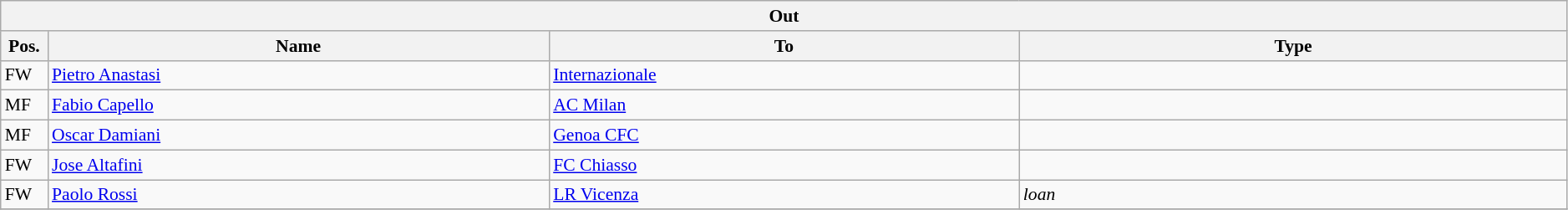<table class="wikitable" style="font-size:90%;width:99%;">
<tr>
<th colspan="4">Out</th>
</tr>
<tr>
<th width=3%>Pos.</th>
<th width=32%>Name</th>
<th width=30%>To</th>
<th width=35%>Type</th>
</tr>
<tr>
<td>FW</td>
<td><a href='#'>Pietro Anastasi</a></td>
<td><a href='#'>Internazionale</a></td>
<td></td>
</tr>
<tr>
<td>MF</td>
<td><a href='#'>Fabio Capello</a></td>
<td><a href='#'>AC Milan</a></td>
<td></td>
</tr>
<tr>
<td>MF</td>
<td><a href='#'>Oscar Damiani</a></td>
<td><a href='#'>Genoa CFC</a></td>
<td></td>
</tr>
<tr>
<td>FW</td>
<td><a href='#'>Jose Altafini</a></td>
<td><a href='#'>FC Chiasso</a></td>
<td></td>
</tr>
<tr>
<td>FW</td>
<td><a href='#'>Paolo Rossi</a></td>
<td><a href='#'>LR Vicenza</a></td>
<td><em>loan</em></td>
</tr>
<tr>
</tr>
</table>
